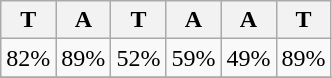<table class="wikitable">
<tr>
<th>T</th>
<th>A</th>
<th>T</th>
<th>A</th>
<th>A</th>
<th>T</th>
</tr>
<tr>
<td>82%</td>
<td>89%</td>
<td>52%</td>
<td>59%</td>
<td>49%</td>
<td>89%</td>
</tr>
<tr>
</tr>
</table>
